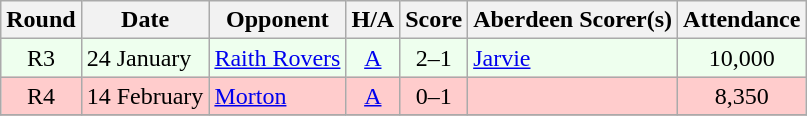<table class="wikitable" style="text-align:center">
<tr>
<th>Round</th>
<th>Date</th>
<th>Opponent</th>
<th>H/A</th>
<th>Score</th>
<th>Aberdeen Scorer(s)</th>
<th>Attendance</th>
</tr>
<tr bgcolor=#EEFFEE>
<td>R3</td>
<td align=left>24 January</td>
<td align=left><a href='#'>Raith Rovers</a></td>
<td><a href='#'>A</a></td>
<td>2–1</td>
<td align=left><a href='#'>Jarvie</a></td>
<td>10,000</td>
</tr>
<tr bgcolor=#FFCCCC>
<td>R4</td>
<td align=left>14 February</td>
<td align=left><a href='#'>Morton</a></td>
<td><a href='#'>A</a></td>
<td>0–1</td>
<td align=left></td>
<td>8,350</td>
</tr>
<tr>
</tr>
</table>
